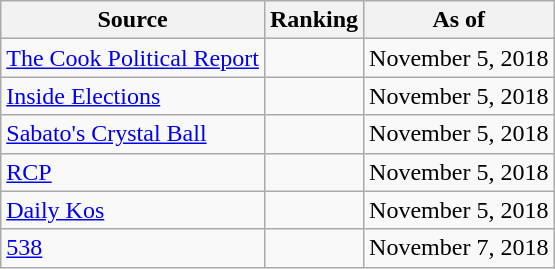<table class="wikitable" style="text-align:center">
<tr>
<th>Source</th>
<th>Ranking</th>
<th>As of</th>
</tr>
<tr>
<td align=left><a href='#'>The Cook Political Report</a></td>
<td></td>
<td>November 5, 2018</td>
</tr>
<tr>
<td align=left><a href='#'>Inside Elections</a></td>
<td></td>
<td>November 5, 2018</td>
</tr>
<tr>
<td align=left><a href='#'>Sabato's Crystal Ball</a></td>
<td></td>
<td>November 5, 2018</td>
</tr>
<tr>
<td align="left"><a href='#'>RCP</a></td>
<td></td>
<td>November 5, 2018</td>
</tr>
<tr>
<td align="left"><a href='#'>Daily Kos</a></td>
<td></td>
<td>November 5, 2018</td>
</tr>
<tr>
<td align="left"><a href='#'>538</a></td>
<td></td>
<td>November 7, 2018</td>
</tr>
</table>
